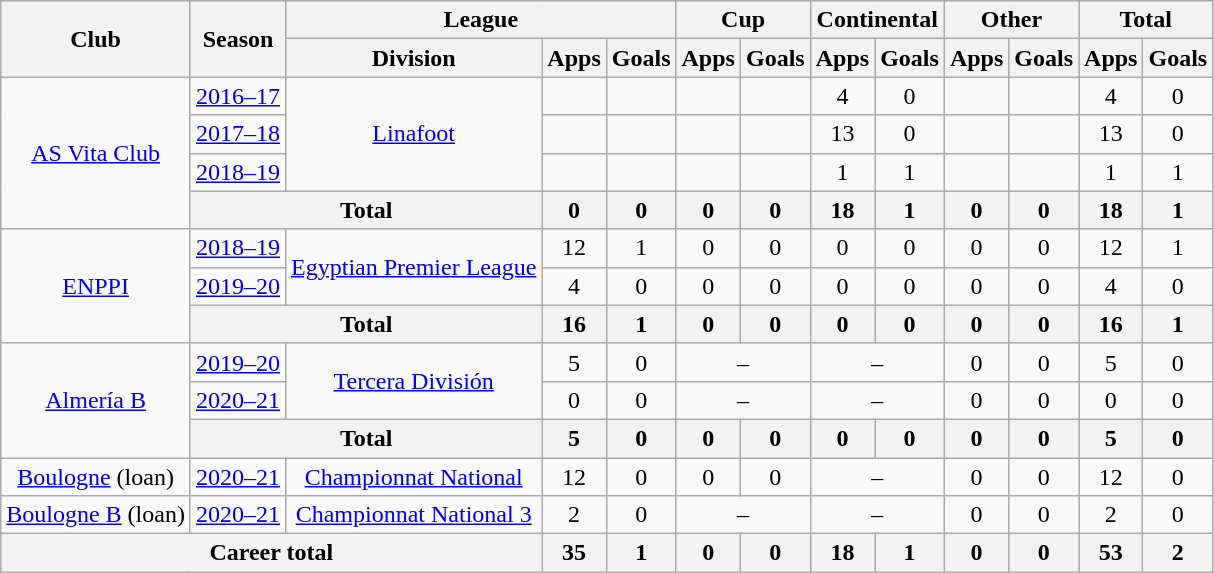<table class="wikitable" style="text-align:center">
<tr>
<th rowspan="2">Club</th>
<th rowspan="2">Season</th>
<th colspan="3">League</th>
<th colspan="2">Cup</th>
<th colspan="2">Continental</th>
<th colspan="2">Other</th>
<th colspan="2">Total</th>
</tr>
<tr>
<th>Division</th>
<th>Apps</th>
<th>Goals</th>
<th>Apps</th>
<th>Goals</th>
<th>Apps</th>
<th>Goals</th>
<th>Apps</th>
<th>Goals</th>
<th>Apps</th>
<th>Goals</th>
</tr>
<tr>
<td rowspan="4"><a href='#'>AS Vita Club</a></td>
<td><a href='#'>2016–17</a></td>
<td rowspan="3"><a href='#'>Linafoot</a></td>
<td></td>
<td></td>
<td></td>
<td></td>
<td>4</td>
<td>0</td>
<td></td>
<td></td>
<td>4</td>
<td>0</td>
</tr>
<tr>
<td><a href='#'>2017–18</a></td>
<td></td>
<td></td>
<td></td>
<td></td>
<td>13</td>
<td>0</td>
<td></td>
<td></td>
<td>13</td>
<td>0</td>
</tr>
<tr>
<td><a href='#'>2018–19</a></td>
<td></td>
<td></td>
<td></td>
<td></td>
<td>1</td>
<td>1</td>
<td></td>
<td></td>
<td>1</td>
<td>1</td>
</tr>
<tr>
<th colspan="2">Total</th>
<th>0</th>
<th>0</th>
<th>0</th>
<th>0</th>
<th>18</th>
<th>1</th>
<th>0</th>
<th>0</th>
<th>18</th>
<th>1</th>
</tr>
<tr>
<td rowspan="3"><a href='#'>ENPPI</a></td>
<td><a href='#'>2018–19</a></td>
<td rowspan="2"><a href='#'>Egyptian Premier League</a></td>
<td>12</td>
<td>1</td>
<td>0</td>
<td>0</td>
<td>0</td>
<td>0</td>
<td>0</td>
<td>0</td>
<td>12</td>
<td>1</td>
</tr>
<tr>
<td><a href='#'>2019–20</a></td>
<td>4</td>
<td>0</td>
<td>0</td>
<td>0</td>
<td>0</td>
<td>0</td>
<td>0</td>
<td>0</td>
<td>4</td>
<td>0</td>
</tr>
<tr>
<th colspan="2">Total</th>
<th>16</th>
<th>1</th>
<th>0</th>
<th>0</th>
<th>0</th>
<th>0</th>
<th>0</th>
<th>0</th>
<th>16</th>
<th>1</th>
</tr>
<tr>
<td rowspan="3"><a href='#'>Almería B</a></td>
<td><a href='#'>2019–20</a></td>
<td rowspan="2"><a href='#'>Tercera División</a></td>
<td>5</td>
<td>0</td>
<td colspan="2">–</td>
<td colspan="2">–</td>
<td>0</td>
<td>0</td>
<td>5</td>
<td>0</td>
</tr>
<tr>
<td><a href='#'>2020–21</a></td>
<td>0</td>
<td>0</td>
<td colspan="2">–</td>
<td colspan="2">–</td>
<td>0</td>
<td>0</td>
<td>0</td>
<td>0</td>
</tr>
<tr>
<th colspan="2">Total</th>
<th>5</th>
<th>0</th>
<th>0</th>
<th>0</th>
<th>0</th>
<th>0</th>
<th>0</th>
<th>0</th>
<th>5</th>
<th>0</th>
</tr>
<tr>
<td><a href='#'>Boulogne</a> (loan)</td>
<td><a href='#'>2020–21</a></td>
<td><a href='#'>Championnat National</a></td>
<td>12</td>
<td>0</td>
<td>0</td>
<td>0</td>
<td colspan="2">–</td>
<td>0</td>
<td>0</td>
<td>12</td>
<td>0</td>
</tr>
<tr>
<td><a href='#'>Boulogne B</a> (loan)</td>
<td><a href='#'>2020–21</a></td>
<td><a href='#'>Championnat National 3</a></td>
<td>2</td>
<td>0</td>
<td colspan="2">–</td>
<td colspan="2">–</td>
<td>0</td>
<td>0</td>
<td>2</td>
<td>0</td>
</tr>
<tr>
<th colspan="3">Career total</th>
<th>35</th>
<th>1</th>
<th>0</th>
<th>0</th>
<th>18</th>
<th>1</th>
<th>0</th>
<th>0</th>
<th>53</th>
<th>2</th>
</tr>
</table>
